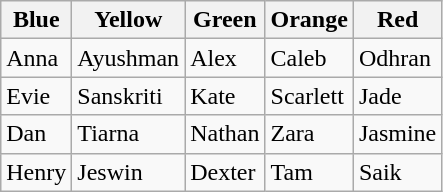<table class="wikitable">
<tr>
<th>Blue</th>
<th>Yellow</th>
<th>Green</th>
<th>Orange</th>
<th>Red</th>
</tr>
<tr>
<td>Anna</td>
<td>Ayushman</td>
<td>Alex</td>
<td>Caleb</td>
<td>Odhran</td>
</tr>
<tr>
<td>Evie</td>
<td>Sanskriti</td>
<td>Kate</td>
<td>Scarlett</td>
<td>Jade</td>
</tr>
<tr>
<td>Dan</td>
<td>Tiarna</td>
<td>Nathan</td>
<td>Zara</td>
<td>Jasmine</td>
</tr>
<tr>
<td>Henry</td>
<td>Jeswin</td>
<td>Dexter</td>
<td>Tam</td>
<td>Saik</td>
</tr>
</table>
